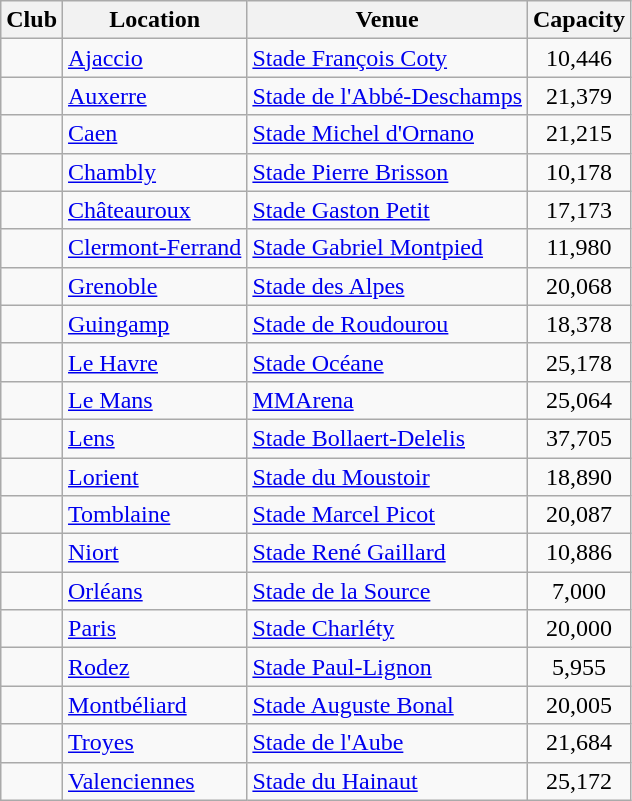<table class="wikitable sortable">
<tr>
<th>Club</th>
<th>Location</th>
<th>Venue</th>
<th>Capacity</th>
</tr>
<tr>
<td></td>
<td><a href='#'>Ajaccio</a></td>
<td><a href='#'>Stade François Coty</a></td>
<td style=text-align:center;>10,446</td>
</tr>
<tr>
<td></td>
<td><a href='#'>Auxerre</a></td>
<td><a href='#'>Stade de l'Abbé-Deschamps</a></td>
<td style=text-align:center;>21,379</td>
</tr>
<tr>
<td></td>
<td><a href='#'>Caen</a></td>
<td><a href='#'>Stade Michel d'Ornano</a></td>
<td style=text-align:center;>21,215</td>
</tr>
<tr>
<td></td>
<td><a href='#'>Chambly</a></td>
<td><a href='#'>Stade Pierre Brisson</a></td>
<td style=text-align:center;>10,178</td>
</tr>
<tr>
<td></td>
<td><a href='#'>Châteauroux</a></td>
<td><a href='#'>Stade Gaston Petit</a></td>
<td style=text-align:center;>17,173</td>
</tr>
<tr>
<td></td>
<td><a href='#'>Clermont-Ferrand</a></td>
<td><a href='#'>Stade Gabriel Montpied</a></td>
<td style=text-align:center;>11,980</td>
</tr>
<tr>
<td></td>
<td><a href='#'>Grenoble</a></td>
<td><a href='#'>Stade des Alpes</a></td>
<td style=text-align:center;>20,068</td>
</tr>
<tr>
<td></td>
<td><a href='#'>Guingamp</a></td>
<td><a href='#'>Stade de Roudourou</a></td>
<td style=text-align:center;>18,378</td>
</tr>
<tr>
<td></td>
<td><a href='#'>Le Havre</a></td>
<td><a href='#'>Stade Océane</a></td>
<td style=text-align:center;>25,178</td>
</tr>
<tr>
<td></td>
<td><a href='#'>Le Mans</a></td>
<td><a href='#'>MMArena</a></td>
<td style=text-align:center;>25,064</td>
</tr>
<tr>
<td></td>
<td><a href='#'>Lens</a></td>
<td><a href='#'>Stade Bollaert-Delelis</a></td>
<td style=text-align:center;>37,705</td>
</tr>
<tr>
<td></td>
<td><a href='#'>Lorient</a></td>
<td><a href='#'>Stade du Moustoir</a></td>
<td style=text-align:center;>18,890</td>
</tr>
<tr>
<td></td>
<td><a href='#'>Tomblaine</a></td>
<td><a href='#'>Stade Marcel Picot</a></td>
<td style=text-align:center;>20,087</td>
</tr>
<tr>
<td></td>
<td><a href='#'>Niort</a></td>
<td><a href='#'>Stade René Gaillard</a></td>
<td style=text-align:center;>10,886</td>
</tr>
<tr>
<td></td>
<td><a href='#'>Orléans</a></td>
<td><a href='#'>Stade de la Source</a></td>
<td style=text-align:center;>7,000</td>
</tr>
<tr>
<td></td>
<td><a href='#'>Paris</a> </td>
<td><a href='#'>Stade Charléty</a></td>
<td style=text-align:center;>20,000</td>
</tr>
<tr>
<td></td>
<td><a href='#'>Rodez</a></td>
<td><a href='#'>Stade Paul-Lignon</a></td>
<td style=text-align:center;>5,955</td>
</tr>
<tr>
<td></td>
<td><a href='#'>Montbéliard</a></td>
<td><a href='#'>Stade Auguste Bonal</a></td>
<td style=text-align:center;>20,005</td>
</tr>
<tr>
<td></td>
<td><a href='#'>Troyes</a></td>
<td><a href='#'>Stade de l'Aube</a></td>
<td style=text-align:center;>21,684</td>
</tr>
<tr>
<td></td>
<td><a href='#'>Valenciennes</a></td>
<td><a href='#'>Stade du Hainaut</a></td>
<td style=text-align:center;>25,172</td>
</tr>
</table>
